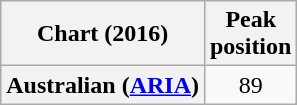<table class="wikitable plainrowheaders" style="text-align:center;">
<tr>
<th scope="col">Chart (2016)</th>
<th scope="col">Peak<br>position</th>
</tr>
<tr>
<th scope="row">Australian (<a href='#'>ARIA</a>)</th>
<td>89</td>
</tr>
</table>
